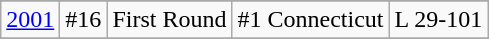<table class="wikitable" style="text-align:center">
<tr>
</tr>
<tr>
<td rowspan=1><a href='#'>2001</a></td>
<td>#16</td>
<td>First Round</td>
<td>#1 Connecticut</td>
<td>L 29-101</td>
</tr>
<tr style="text-align:center;">
</tr>
</table>
